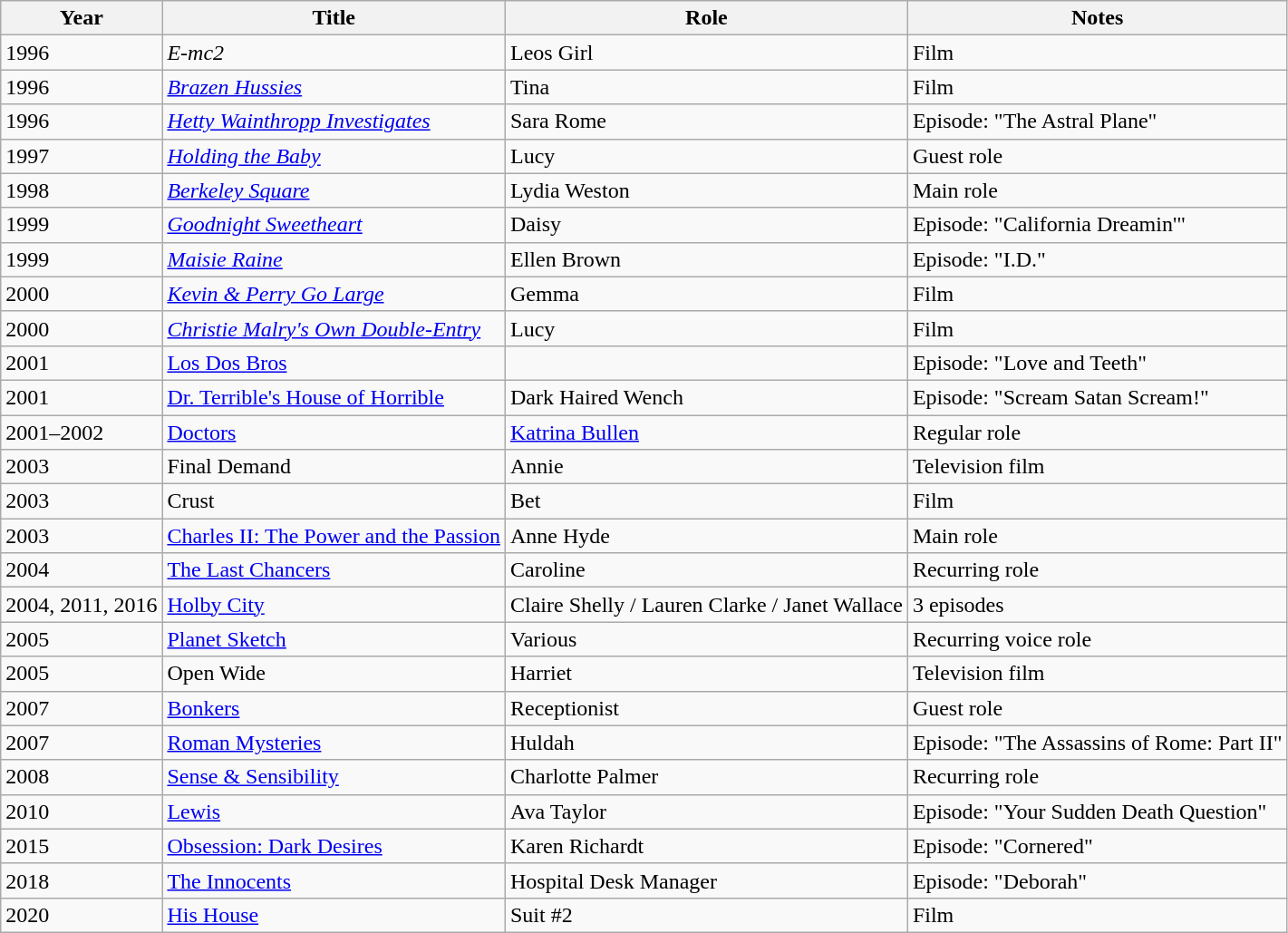<table class="wikitable">
<tr>
<th>Year</th>
<th>Title</th>
<th>Role</th>
<th>Notes</th>
</tr>
<tr>
<td>1996</td>
<td><em>E-mc2</em></td>
<td>Leos Girl</td>
<td>Film</td>
</tr>
<tr>
<td>1996</td>
<td><em><a href='#'>Brazen Hussies</a></em></td>
<td>Tina</td>
<td>Film</td>
</tr>
<tr>
<td>1996</td>
<td><em><a href='#'>Hetty Wainthropp Investigates</a></em></td>
<td>Sara Rome</td>
<td>Episode: "The Astral Plane"</td>
</tr>
<tr>
<td>1997</td>
<td><em><a href='#'>Holding the Baby</a></em></td>
<td>Lucy</td>
<td>Guest role</td>
</tr>
<tr>
<td>1998</td>
<td><em><a href='#'>Berkeley Square</a></em></td>
<td>Lydia Weston</td>
<td>Main role</td>
</tr>
<tr>
<td>1999</td>
<td><em><a href='#'>Goodnight Sweetheart</a></em></td>
<td>Daisy</td>
<td>Episode: "California Dreamin'"</td>
</tr>
<tr>
<td>1999</td>
<td><em><a href='#'>Maisie Raine</a></em></td>
<td>Ellen Brown</td>
<td>Episode: "I.D."</td>
</tr>
<tr>
<td>2000</td>
<td><em><a href='#'>Kevin & Perry Go Large</a></em></td>
<td>Gemma</td>
<td>Film</td>
</tr>
<tr>
<td>2000</td>
<td><em><a href='#'>Christie Malry's Own Double-Entry</a></td>
<td>Lucy</td>
<td>Film</td>
</tr>
<tr>
<td>2001</td>
<td></em><a href='#'>Los Dos Bros</a><em></td>
<td></td>
<td>Episode: "Love and Teeth"</td>
</tr>
<tr>
<td>2001</td>
<td></em><a href='#'>Dr. Terrible's House of Horrible</a><em></td>
<td>Dark Haired Wench</td>
<td>Episode: "Scream Satan Scream!"</td>
</tr>
<tr>
<td>2001–2002</td>
<td></em><a href='#'>Doctors</a><em></td>
<td><a href='#'>Katrina Bullen</a></td>
<td>Regular role</td>
</tr>
<tr>
<td>2003</td>
<td></em>Final Demand<em></td>
<td>Annie</td>
<td>Television film</td>
</tr>
<tr>
<td>2003</td>
<td></em>Crust<em></td>
<td>Bet</td>
<td>Film</td>
</tr>
<tr>
<td>2003</td>
<td></em><a href='#'>Charles II: The Power and the Passion</a><em></td>
<td>Anne Hyde</td>
<td>Main role</td>
</tr>
<tr>
<td>2004</td>
<td></em><a href='#'>The Last Chancers</a><em></td>
<td>Caroline</td>
<td>Recurring role</td>
</tr>
<tr>
<td>2004, 2011, 2016</td>
<td></em><a href='#'>Holby City</a><em></td>
<td>Claire Shelly / Lauren Clarke / Janet Wallace</td>
<td>3 episodes</td>
</tr>
<tr>
<td>2005</td>
<td></em><a href='#'>Planet Sketch</a><em></td>
<td>Various</td>
<td>Recurring voice role</td>
</tr>
<tr>
<td>2005</td>
<td></em>Open Wide<em></td>
<td>Harriet</td>
<td>Television film</td>
</tr>
<tr>
<td>2007</td>
<td></em><a href='#'>Bonkers</a><em></td>
<td>Receptionist</td>
<td>Guest role</td>
</tr>
<tr>
<td>2007</td>
<td></em><a href='#'>Roman Mysteries</a><em></td>
<td>Huldah</td>
<td>Episode: "The Assassins of Rome: Part II"</td>
</tr>
<tr>
<td>2008</td>
<td></em><a href='#'>Sense & Sensibility</a><em></td>
<td>Charlotte Palmer</td>
<td>Recurring role</td>
</tr>
<tr>
<td>2010</td>
<td></em><a href='#'>Lewis</a><em></td>
<td>Ava Taylor</td>
<td>Episode: "Your Sudden Death Question"</td>
</tr>
<tr>
<td>2015</td>
<td></em><a href='#'>Obsession: Dark Desires</a><em></td>
<td>Karen Richardt</td>
<td>Episode: "Cornered"</td>
</tr>
<tr>
<td>2018</td>
<td></em><a href='#'>The Innocents</a><em></td>
<td>Hospital Desk Manager</td>
<td>Episode: "Deborah"</td>
</tr>
<tr>
<td>2020</td>
<td></em><a href='#'>His House</a><em></td>
<td>Suit #2</td>
<td>Film</td>
</tr>
</table>
